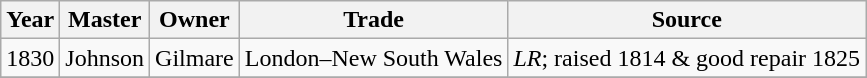<table class="wikitable">
<tr>
<th>Year</th>
<th>Master</th>
<th>Owner</th>
<th>Trade</th>
<th>Source</th>
</tr>
<tr>
<td>1830</td>
<td>Johnson</td>
<td>Gilmare</td>
<td>London–New South Wales</td>
<td><em>LR</em>; raised 1814 & good repair 1825</td>
</tr>
<tr>
</tr>
</table>
